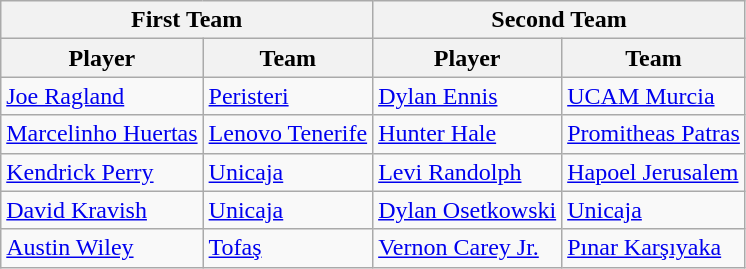<table class="wikitable">
<tr>
<th colspan=2>First Team</th>
<th colspan="2">Second Team</th>
</tr>
<tr>
<th>Player</th>
<th>Team</th>
<th>Player</th>
<th>Team</th>
</tr>
<tr>
<td> <a href='#'>Joe Ragland</a></td>
<td> <a href='#'>Peristeri</a></td>
<td> <a href='#'>Dylan Ennis</a></td>
<td> <a href='#'>UCAM Murcia</a></td>
</tr>
<tr>
<td> <a href='#'>Marcelinho Huertas</a></td>
<td> <a href='#'>Lenovo Tenerife</a></td>
<td> <a href='#'>Hunter Hale</a></td>
<td> <a href='#'>Promitheas Patras</a></td>
</tr>
<tr>
<td> <a href='#'>Kendrick Perry</a></td>
<td> <a href='#'>Unicaja</a></td>
<td> <a href='#'>Levi Randolph</a></td>
<td> <a href='#'>Hapoel Jerusalem</a></td>
</tr>
<tr>
<td> <a href='#'>David Kravish</a></td>
<td> <a href='#'>Unicaja</a></td>
<td> <a href='#'>Dylan Osetkowski</a></td>
<td> <a href='#'>Unicaja</a></td>
</tr>
<tr>
<td> <a href='#'>Austin Wiley</a></td>
<td> <a href='#'>Tofaş</a></td>
<td> <a href='#'>Vernon Carey Jr.</a></td>
<td> <a href='#'>Pınar Karşıyaka</a></td>
</tr>
</table>
